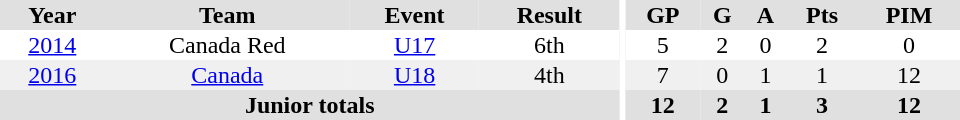<table border="0" cellpadding="1" cellspacing="0" ID="Table3" style="text-align:center; width:40em">
<tr ALIGN="center" bgcolor="#e0e0e0">
<th>Year</th>
<th>Team</th>
<th>Event</th>
<th>Result</th>
<th rowspan="99" bgcolor="#ffffff"></th>
<th>GP</th>
<th>G</th>
<th>A</th>
<th>Pts</th>
<th>PIM</th>
</tr>
<tr>
<td><a href='#'>2014</a></td>
<td>Canada Red</td>
<td><a href='#'>U17</a></td>
<td>6th</td>
<td>5</td>
<td>2</td>
<td>0</td>
<td>2</td>
<td>0</td>
</tr>
<tr bgcolor="#f0f0f0">
<td><a href='#'>2016</a></td>
<td><a href='#'>Canada</a></td>
<td><a href='#'>U18</a></td>
<td>4th</td>
<td>7</td>
<td>0</td>
<td>1</td>
<td>1</td>
<td>12</td>
</tr>
<tr bgcolor="#e0e0e0">
<th colspan="4">Junior totals</th>
<th>12</th>
<th>2</th>
<th>1</th>
<th>3</th>
<th>12</th>
</tr>
</table>
